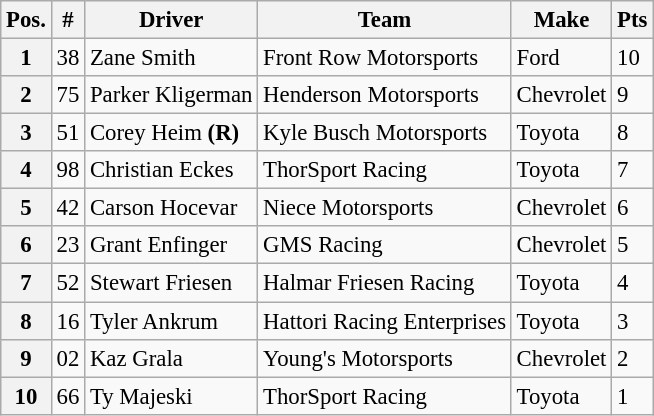<table class="wikitable" style="font-size:95%">
<tr>
<th>Pos.</th>
<th>#</th>
<th>Driver</th>
<th>Team</th>
<th>Make</th>
<th>Pts</th>
</tr>
<tr>
<th>1</th>
<td>38</td>
<td>Zane Smith</td>
<td>Front Row Motorsports</td>
<td>Ford</td>
<td>10</td>
</tr>
<tr>
<th>2</th>
<td>75</td>
<td>Parker Kligerman</td>
<td>Henderson Motorsports</td>
<td>Chevrolet</td>
<td>9</td>
</tr>
<tr>
<th>3</th>
<td>51</td>
<td>Corey Heim <strong>(R)</strong></td>
<td>Kyle Busch Motorsports</td>
<td>Toyota</td>
<td>8</td>
</tr>
<tr>
<th>4</th>
<td>98</td>
<td>Christian Eckes</td>
<td>ThorSport Racing</td>
<td>Toyota</td>
<td>7</td>
</tr>
<tr>
<th>5</th>
<td>42</td>
<td>Carson Hocevar</td>
<td>Niece Motorsports</td>
<td>Chevrolet</td>
<td>6</td>
</tr>
<tr>
<th>6</th>
<td>23</td>
<td>Grant Enfinger</td>
<td>GMS Racing</td>
<td>Chevrolet</td>
<td>5</td>
</tr>
<tr>
<th>7</th>
<td>52</td>
<td>Stewart Friesen</td>
<td>Halmar Friesen Racing</td>
<td>Toyota</td>
<td>4</td>
</tr>
<tr>
<th>8</th>
<td>16</td>
<td>Tyler Ankrum</td>
<td>Hattori Racing Enterprises</td>
<td>Toyota</td>
<td>3</td>
</tr>
<tr>
<th>9</th>
<td>02</td>
<td>Kaz Grala</td>
<td>Young's Motorsports</td>
<td>Chevrolet</td>
<td>2</td>
</tr>
<tr>
<th>10</th>
<td>66</td>
<td>Ty Majeski</td>
<td>ThorSport Racing</td>
<td>Toyota</td>
<td>1</td>
</tr>
</table>
